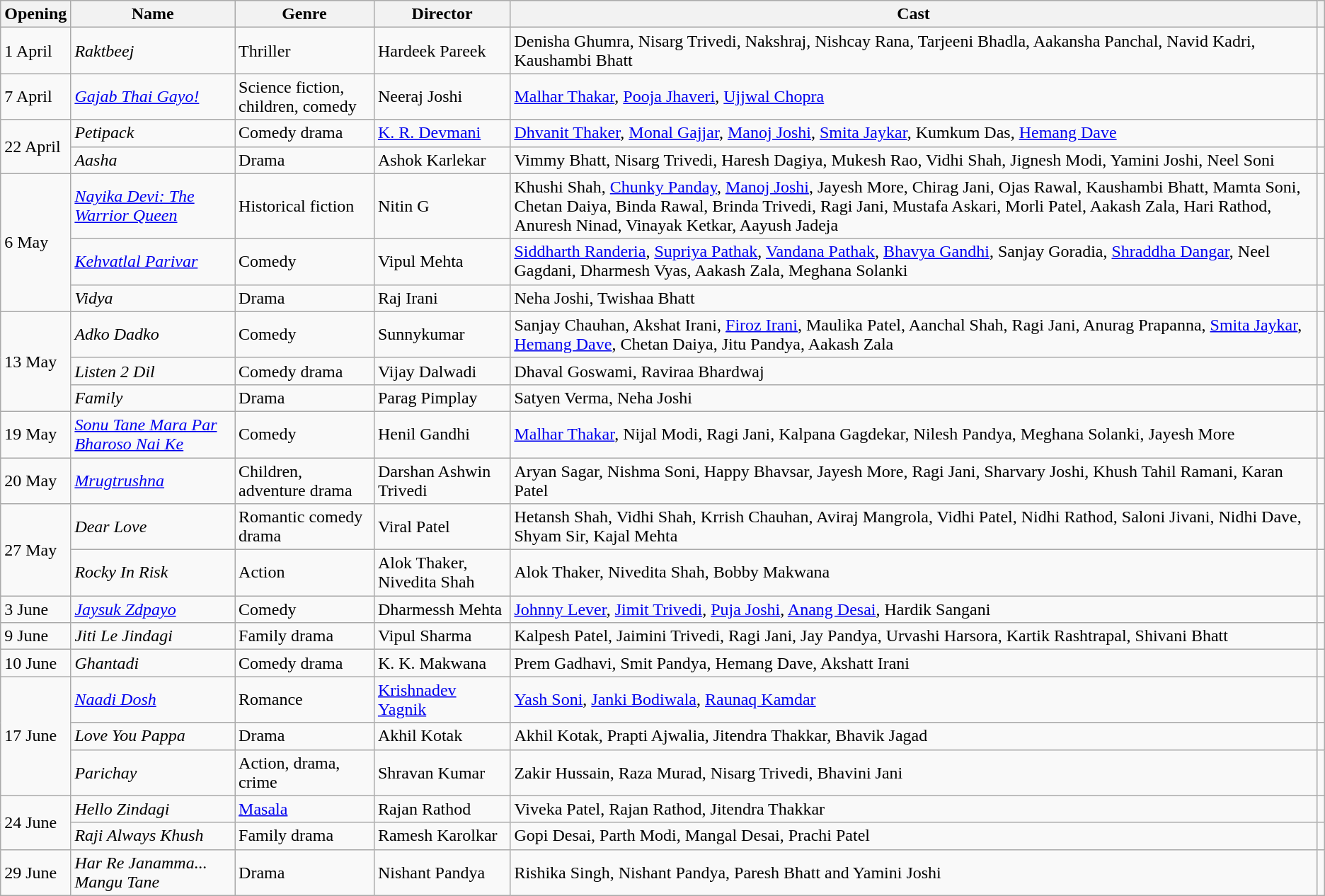<table class="wikitable sortable">
<tr>
<th>Opening</th>
<th>Name</th>
<th>Genre</th>
<th>Director</th>
<th>Cast</th>
<th></th>
</tr>
<tr>
<td>1 April</td>
<td><em>Raktbeej</em></td>
<td>Thriller</td>
<td>Hardeek Pareek</td>
<td>Denisha Ghumra, Nisarg Trivedi, Nakshraj, Nishcay Rana, Tarjeeni Bhadla, Aakansha Panchal, Navid Kadri, Kaushambi Bhatt</td>
<td></td>
</tr>
<tr>
<td>7 April</td>
<td><em><a href='#'>Gajab Thai Gayo!</a></em></td>
<td>Science fiction, children, comedy</td>
<td>Neeraj Joshi</td>
<td><a href='#'>Malhar Thakar</a>, <a href='#'>Pooja Jhaveri</a>, <a href='#'>Ujjwal Chopra</a></td>
<td></td>
</tr>
<tr>
<td rowspan="2">22 April</td>
<td><em>Petipack</em></td>
<td>Comedy drama</td>
<td><a href='#'>K. R. Devmani</a></td>
<td><a href='#'>Dhvanit Thaker</a>, <a href='#'>Monal Gajjar</a>, <a href='#'>Manoj Joshi</a>, <a href='#'>Smita Jaykar</a>, Kumkum Das, <a href='#'>Hemang Dave</a></td>
<td></td>
</tr>
<tr>
<td><em>Aasha</em></td>
<td>Drama</td>
<td>Ashok Karlekar</td>
<td>Vimmy Bhatt, Nisarg Trivedi, Haresh Dagiya, Mukesh Rao, Vidhi Shah, Jignesh Modi, Yamini Joshi, Neel Soni</td>
<td></td>
</tr>
<tr>
<td rowspan="3">6 May</td>
<td><em><a href='#'>Nayika Devi: The Warrior Queen</a></em></td>
<td>Historical fiction</td>
<td>Nitin G</td>
<td>Khushi Shah, <a href='#'>Chunky Panday</a>, <a href='#'>Manoj Joshi</a>, Jayesh More, Chirag Jani, Ojas Rawal, Kaushambi Bhatt, Mamta Soni, Chetan Daiya, Binda Rawal, Brinda Trivedi, Ragi Jani, Mustafa Askari, Morli Patel, Aakash Zala, Hari Rathod, Anuresh Ninad, Vinayak Ketkar, Aayush Jadeja</td>
<td></td>
</tr>
<tr>
<td><em><a href='#'>Kehvatlal Parivar</a></em></td>
<td>Comedy</td>
<td>Vipul Mehta</td>
<td><a href='#'>Siddharth Randeria</a>, <a href='#'>Supriya Pathak</a>, <a href='#'>Vandana Pathak</a>, <a href='#'>Bhavya Gandhi</a>, Sanjay Goradia, <a href='#'>Shraddha Dangar</a>, Neel Gagdani, Dharmesh Vyas, Aakash Zala, Meghana Solanki</td>
<td></td>
</tr>
<tr>
<td><em>Vidya</em></td>
<td>Drama</td>
<td>Raj Irani</td>
<td>Neha Joshi, Twishaa Bhatt</td>
<td></td>
</tr>
<tr>
<td rowspan="3">13 May</td>
<td><em>Adko Dadko</em></td>
<td>Comedy</td>
<td>Sunnykumar</td>
<td>Sanjay Chauhan, Akshat Irani, <a href='#'>Firoz Irani</a>, Maulika Patel, Aanchal Shah, Ragi Jani, Anurag Prapanna, <a href='#'>Smita Jaykar</a>, <a href='#'>Hemang Dave</a>, Chetan Daiya, Jitu Pandya, Aakash Zala</td>
<td></td>
</tr>
<tr>
<td><em>Listen 2 Dil</em></td>
<td>Comedy drama</td>
<td>Vijay Dalwadi</td>
<td>Dhaval Goswami, Raviraa Bhardwaj</td>
<td></td>
</tr>
<tr>
<td><em>Family</em></td>
<td>Drama</td>
<td>Parag Pimplay</td>
<td>Satyen Verma, Neha Joshi</td>
<td></td>
</tr>
<tr>
<td>19 May</td>
<td><em><a href='#'>Sonu Tane Mara Par Bharoso Nai Ke</a></em></td>
<td>Comedy</td>
<td>Henil Gandhi</td>
<td><a href='#'>Malhar Thakar</a>, Nijal Modi, Ragi Jani, Kalpana Gagdekar, Nilesh Pandya, Meghana Solanki, Jayesh More</td>
<td></td>
</tr>
<tr>
<td>20 May</td>
<td><em><a href='#'>Mrugtrushna</a></em></td>
<td>Children, adventure drama</td>
<td>Darshan Ashwin Trivedi</td>
<td>Aryan Sagar, Nishma Soni, Happy Bhavsar, Jayesh More, Ragi Jani, Sharvary Joshi, Khush Tahil Ramani, Karan Patel</td>
<td></td>
</tr>
<tr>
<td rowspan="2">27 May</td>
<td><em>Dear Love</em></td>
<td>Romantic comedy drama</td>
<td>Viral Patel</td>
<td>Hetansh Shah, Vidhi Shah, Krrish Chauhan, Aviraj Mangrola, Vidhi Patel, Nidhi Rathod, Saloni Jivani, Nidhi Dave, Shyam Sir, Kajal Mehta</td>
<td></td>
</tr>
<tr>
<td><em>Rocky In Risk</em></td>
<td>Action</td>
<td>Alok Thaker, Nivedita Shah</td>
<td>Alok Thaker, Nivedita Shah, Bobby Makwana</td>
<td></td>
</tr>
<tr>
<td>3 June</td>
<td><em><a href='#'>Jaysuk Zdpayo</a></em></td>
<td>Comedy</td>
<td>Dharmessh Mehta</td>
<td><a href='#'>Johnny Lever</a>, <a href='#'>Jimit Trivedi</a>, <a href='#'>Puja Joshi</a>, <a href='#'>Anang Desai</a>, Hardik Sangani</td>
<td></td>
</tr>
<tr>
<td>9 June</td>
<td><em>Jiti Le Jindagi</em></td>
<td>Family drama</td>
<td>Vipul Sharma</td>
<td>Kalpesh Patel, Jaimini Trivedi, Ragi Jani, Jay Pandya, Urvashi Harsora, Kartik Rashtrapal, Shivani Bhatt</td>
<td></td>
</tr>
<tr>
<td>10 June</td>
<td><em>Ghantadi</em></td>
<td>Comedy drama</td>
<td>K. K. Makwana</td>
<td>Prem Gadhavi, Smit Pandya, Hemang Dave, Akshatt Irani</td>
<td></td>
</tr>
<tr>
<td rowspan="3">17 June</td>
<td><em><a href='#'>Naadi Dosh</a></em></td>
<td>Romance</td>
<td><a href='#'>Krishnadev Yagnik</a></td>
<td><a href='#'>Yash Soni</a>, <a href='#'>Janki Bodiwala</a>, <a href='#'>Raunaq Kamdar</a></td>
<td></td>
</tr>
<tr>
<td><em>Love You Pappa</em></td>
<td>Drama</td>
<td>Akhil Kotak</td>
<td>Akhil Kotak, Prapti Ajwalia, Jitendra Thakkar, Bhavik Jagad</td>
<td></td>
</tr>
<tr>
<td><em>Parichay</em></td>
<td>Action, drama, crime</td>
<td>Shravan Kumar</td>
<td>Zakir Hussain, Raza Murad, Nisarg Trivedi, Bhavini Jani</td>
<td></td>
</tr>
<tr>
<td rowspan="2">24 June</td>
<td><em>Hello Zindagi</em></td>
<td><a href='#'>Masala</a></td>
<td>Rajan Rathod</td>
<td>Viveka Patel, Rajan Rathod, Jitendra Thakkar</td>
<td></td>
</tr>
<tr>
<td><em>Raji Always Khush</em></td>
<td>Family drama</td>
<td>Ramesh Karolkar</td>
<td>Gopi Desai, Parth Modi, Mangal Desai, Prachi Patel</td>
<td></td>
</tr>
<tr>
<td>29 June</td>
<td><em>Har Re Janamma... Mangu Tane</em></td>
<td>Drama</td>
<td>Nishant Pandya</td>
<td>Rishika Singh, Nishant Pandya, Paresh Bhatt and Yamini Joshi</td>
<td></td>
</tr>
</table>
